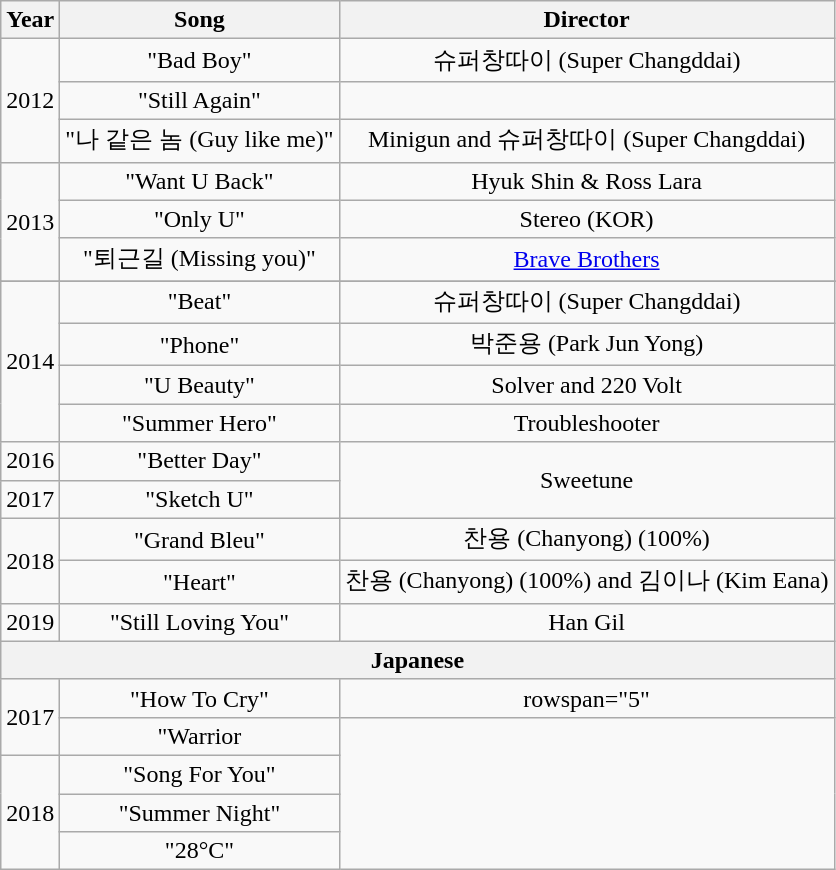<table class="wikitable" style="text-align:center">
<tr>
<th scope="col">Year</th>
<th scope="col">Song</th>
<th scope="col">Director</th>
</tr>
<tr>
<td rowspan="3">2012</td>
<td>"Bad Boy"</td>
<td>슈퍼창따이 (Super Changddai)</td>
</tr>
<tr>
<td>"Still Again"</td>
<td></td>
</tr>
<tr>
<td>"나 같은 놈 (Guy like me)"</td>
<td>Minigun and 슈퍼창따이 (Super Changddai)</td>
</tr>
<tr>
<td rowspan="3">2013</td>
<td>"Want U Back"</td>
<td>Hyuk Shin & Ross Lara</td>
</tr>
<tr>
<td>"Only U"</td>
<td>Stereo (KOR)</td>
</tr>
<tr>
<td>"퇴근길 (Missing you)"</td>
<td><a href='#'>Brave Brothers</a></td>
</tr>
<tr>
</tr>
<tr>
<td rowspan="4">2014</td>
<td>"Beat"</td>
<td>슈퍼창따이 (Super Changddai)</td>
</tr>
<tr>
<td>"Phone"</td>
<td>박준용 (Park Jun Yong)</td>
</tr>
<tr>
<td>"U Beauty"</td>
<td>Solver and 220 Volt</td>
</tr>
<tr>
<td>"Summer Hero"</td>
<td>Troubleshooter</td>
</tr>
<tr>
<td>2016</td>
<td>"Better Day"</td>
<td rowspan="2">Sweetune</td>
</tr>
<tr>
<td>2017</td>
<td>"Sketch U"</td>
</tr>
<tr>
<td rowspan="2">2018</td>
<td>"Grand Bleu"</td>
<td>찬용 (Chanyong) (100%)</td>
</tr>
<tr>
<td>"Heart"</td>
<td>찬용 (Chanyong) (100%) and 김이나 (Kim Eana)</td>
</tr>
<tr>
<td>2019</td>
<td>"Still Loving You"</td>
<td>Han Gil</td>
</tr>
<tr>
<th colspan="7">Japanese</th>
</tr>
<tr>
<td rowspan="2">2017</td>
<td>"How To Cry"</td>
<td>rowspan="5"  </td>
</tr>
<tr>
<td>"Warrior</td>
</tr>
<tr>
<td rowspan="3">2018</td>
<td>"Song For You"</td>
</tr>
<tr>
<td>"Summer Night"</td>
</tr>
<tr>
<td>"28°C"</td>
</tr>
</table>
